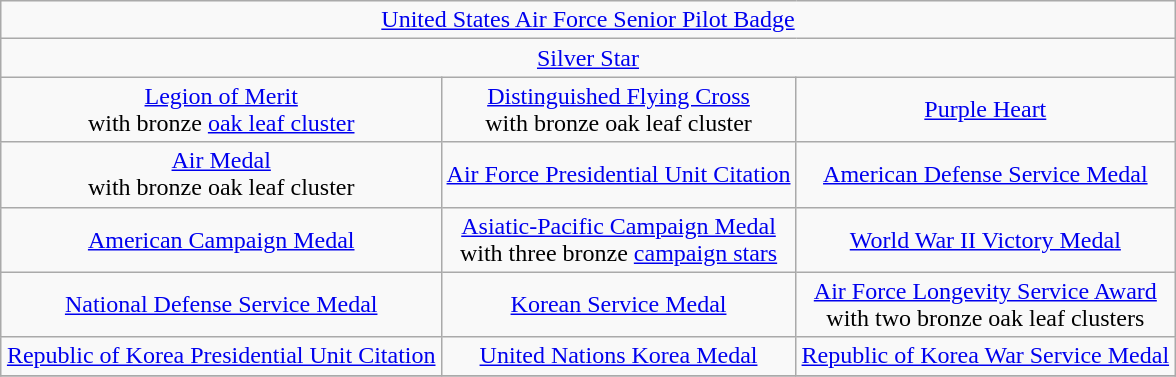<table class="wikitable" style="margin:1em auto; text-align:center;">
<tr>
<td colspan="3"><a href='#'>United States Air Force Senior Pilot Badge</a></td>
</tr>
<tr>
<td colspan="3"><a href='#'>Silver Star</a></td>
</tr>
<tr>
<td><a href='#'>Legion of Merit</a><br>with bronze <a href='#'>oak leaf cluster</a></td>
<td><a href='#'>Distinguished Flying Cross</a><br>with bronze oak leaf cluster</td>
<td><a href='#'>Purple Heart</a></td>
</tr>
<tr>
<td><a href='#'>Air Medal</a><br>with bronze oak leaf cluster</td>
<td><a href='#'>Air Force Presidential Unit Citation</a></td>
<td><a href='#'>American Defense Service Medal</a></td>
</tr>
<tr>
<td><a href='#'>American Campaign Medal</a></td>
<td><a href='#'>Asiatic-Pacific Campaign Medal</a><br>with three bronze <a href='#'>campaign stars</a></td>
<td><a href='#'>World War II Victory Medal</a></td>
</tr>
<tr>
<td><a href='#'>National Defense Service Medal</a></td>
<td><a href='#'>Korean Service Medal</a></td>
<td><a href='#'>Air Force Longevity Service Award</a><br>with two bronze oak leaf clusters</td>
</tr>
<tr>
<td><a href='#'>Republic of Korea Presidential Unit Citation</a></td>
<td><a href='#'>United Nations Korea Medal</a></td>
<td><a href='#'>Republic of Korea War Service Medal</a></td>
</tr>
<tr>
</tr>
</table>
